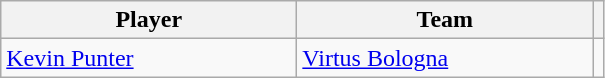<table class="wikitable sortable">
<tr>
<th width=190>Player</th>
<th width=190>Team</th>
<th></th>
</tr>
<tr>
<td> <a href='#'>Kevin Punter</a></td>
<td> <a href='#'>Virtus Bologna</a></td>
<td align=center></td>
</tr>
</table>
